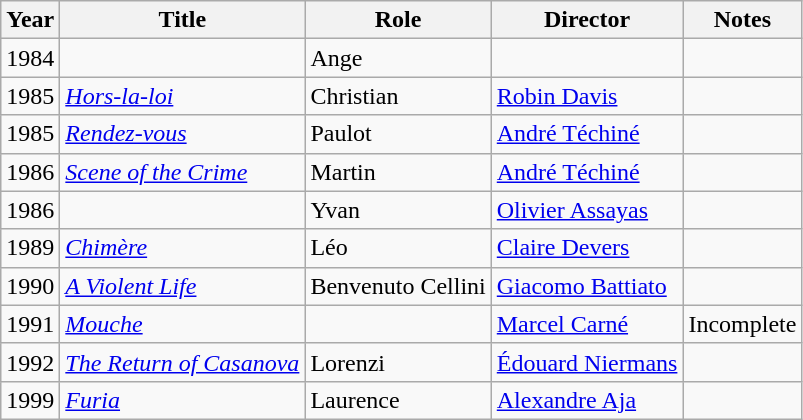<table class="wikitable sortable">
<tr>
<th>Year</th>
<th>Title</th>
<th>Role</th>
<th>Director</th>
<th class="unsortable">Notes</th>
</tr>
<tr>
<td>1984</td>
<td><em></em></td>
<td>Ange</td>
<td></td>
<td></td>
</tr>
<tr>
<td>1985</td>
<td><em><a href='#'>Hors-la-loi</a></em></td>
<td>Christian</td>
<td><a href='#'>Robin Davis</a></td>
<td></td>
</tr>
<tr>
<td>1985</td>
<td><em><a href='#'>Rendez-vous</a></em></td>
<td>Paulot</td>
<td><a href='#'>André Téchiné</a></td>
<td></td>
</tr>
<tr>
<td>1986</td>
<td><em><a href='#'>Scene of the Crime</a></em></td>
<td>Martin</td>
<td><a href='#'>André Téchiné</a></td>
<td></td>
</tr>
<tr>
<td>1986</td>
<td><em></em></td>
<td>Yvan</td>
<td><a href='#'>Olivier Assayas</a></td>
<td></td>
</tr>
<tr>
<td>1989</td>
<td><em><a href='#'>Chimère</a></em></td>
<td>Léo</td>
<td><a href='#'>Claire Devers</a></td>
<td></td>
</tr>
<tr>
<td>1990</td>
<td><em><a href='#'>A Violent Life</a></em></td>
<td>Benvenuto Cellini</td>
<td><a href='#'>Giacomo Battiato</a></td>
<td></td>
</tr>
<tr>
<td>1991</td>
<td><em><a href='#'>Mouche</a></em></td>
<td></td>
<td><a href='#'>Marcel Carné</a></td>
<td>Incomplete</td>
</tr>
<tr>
<td>1992</td>
<td><em><a href='#'>The Return of Casanova</a></em></td>
<td>Lorenzi</td>
<td><a href='#'>Édouard Niermans</a></td>
<td></td>
</tr>
<tr>
<td>1999</td>
<td><em><a href='#'>Furia</a></em></td>
<td>Laurence</td>
<td><a href='#'>Alexandre Aja</a></td>
<td></td>
</tr>
</table>
